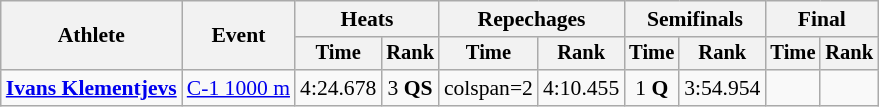<table class="wikitable" style="font-size:90%">
<tr>
<th rowspan=2>Athlete</th>
<th rowspan=2>Event</th>
<th colspan=2>Heats</th>
<th colspan=2>Repechages</th>
<th colspan=2>Semifinals</th>
<th colspan=2>Final</th>
</tr>
<tr style="font-size:95%">
<th>Time</th>
<th>Rank</th>
<th>Time</th>
<th>Rank</th>
<th>Time</th>
<th>Rank</th>
<th>Time</th>
<th>Rank</th>
</tr>
<tr align=center>
<td align=left><strong><a href='#'>Ivans Klementjevs</a></strong></td>
<td align=left><a href='#'>C-1 1000 m</a></td>
<td>4:24.678</td>
<td>3 <strong>QS</strong></td>
<td>colspan=2 </td>
<td>4:10.455</td>
<td>1 <strong>Q</strong></td>
<td>3:54.954</td>
<td></td>
</tr>
</table>
